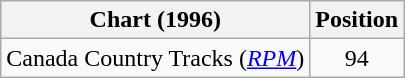<table class="wikitable sortable">
<tr>
<th scope="col">Chart (1996)</th>
<th scope="col">Position</th>
</tr>
<tr>
<td>Canada Country Tracks (<em><a href='#'>RPM</a></em>)</td>
<td align="center">94</td>
</tr>
</table>
